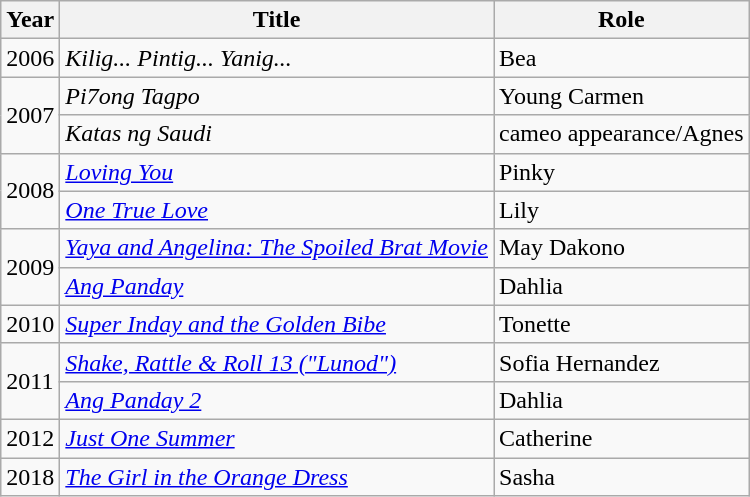<table class="wikitable sortable">
<tr>
<th>Year</th>
<th>Title</th>
<th>Role</th>
</tr>
<tr>
<td>2006</td>
<td><em>Kilig... Pintig... Yanig...</em></td>
<td>Bea</td>
</tr>
<tr>
<td rowspan=2>2007</td>
<td><em>Pi7ong Tagpo</em></td>
<td>Young Carmen</td>
</tr>
<tr>
<td><em>Katas ng Saudi</em></td>
<td>cameo appearance/Agnes</td>
</tr>
<tr>
<td rowspan=2>2008</td>
<td><em><a href='#'>Loving You</a></em></td>
<td>Pinky</td>
</tr>
<tr>
<td><em><a href='#'>One True Love</a></em></td>
<td>Lily</td>
</tr>
<tr>
<td rowspan=2>2009</td>
<td><em><a href='#'>Yaya and Angelina: The Spoiled Brat Movie</a></em></td>
<td>May Dakono</td>
</tr>
<tr>
<td><em><a href='#'>Ang Panday</a></em></td>
<td>Dahlia</td>
</tr>
<tr>
<td>2010</td>
<td><em><a href='#'>Super Inday and the Golden Bibe</a></em></td>
<td>Tonette</td>
</tr>
<tr>
<td rowspan="2">2011</td>
<td><em><a href='#'>Shake, Rattle & Roll 13 ("Lunod")</a></em></td>
<td>Sofia Hernandez</td>
</tr>
<tr>
<td><em><a href='#'>Ang Panday 2</a></em></td>
<td>Dahlia</td>
</tr>
<tr>
<td>2012</td>
<td><em><a href='#'>Just One Summer</a></em></td>
<td>Catherine</td>
</tr>
<tr>
<td>2018</td>
<td><em><a href='#'>The Girl in the Orange Dress</a></em></td>
<td>Sasha</td>
</tr>
</table>
